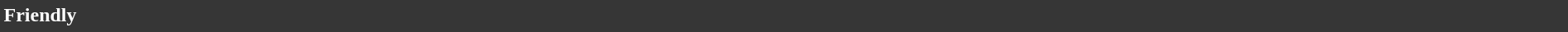<table style="width: 100%; background:#363636; color:white;">
<tr>
<td><strong>Friendly</strong></td>
</tr>
<tr>
</tr>
</table>
